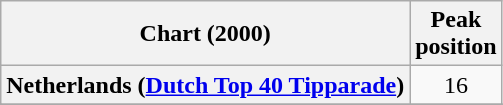<table class="wikitable sortable plainrowheaders" style="text-align:center">
<tr>
<th scope="col">Chart (2000)</th>
<th scope="col">Peak<br>position</th>
</tr>
<tr>
<th scope="row">Netherlands (<a href='#'>Dutch Top 40 Tipparade</a>)</th>
<td>16</td>
</tr>
<tr>
</tr>
<tr>
</tr>
<tr>
</tr>
<tr>
</tr>
<tr>
</tr>
</table>
